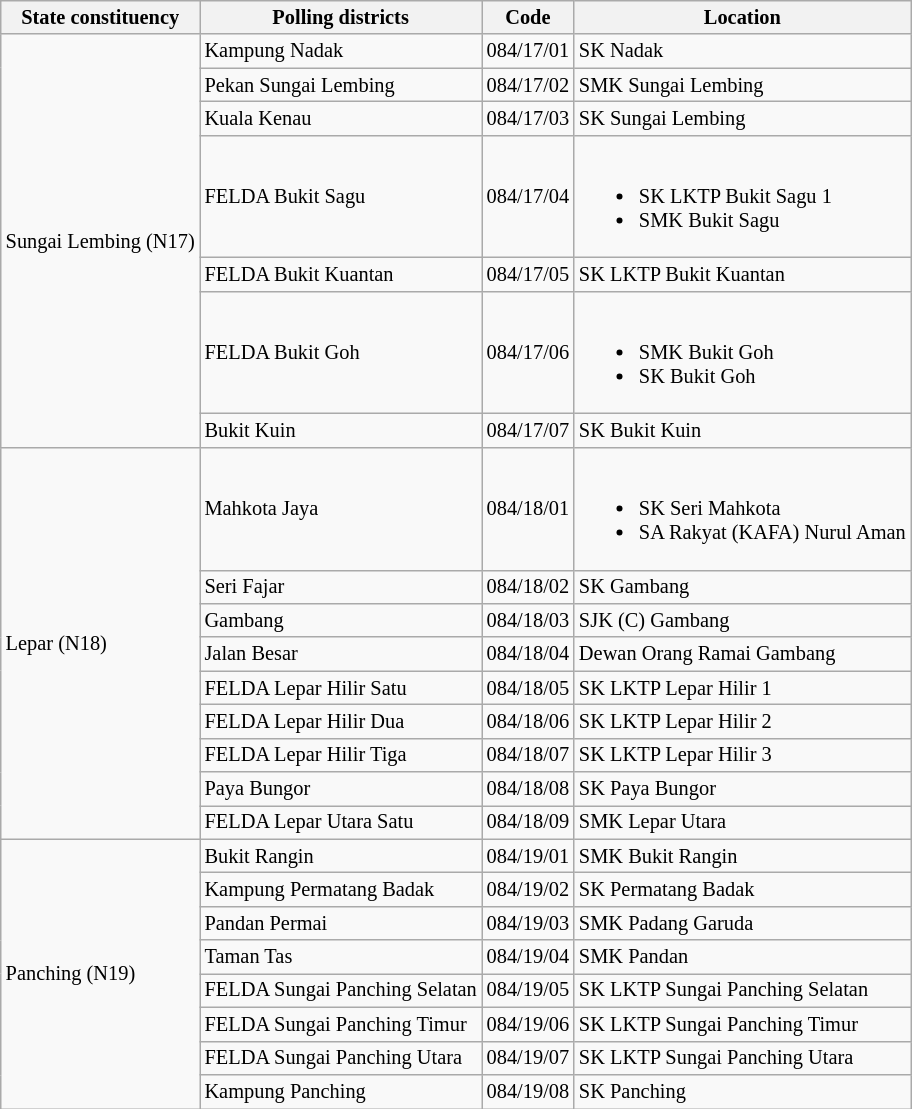<table class="wikitable sortable mw-collapsible" style="white-space:nowrap;font-size:85%">
<tr>
<th>State constituency</th>
<th>Polling districts</th>
<th>Code</th>
<th>Location</th>
</tr>
<tr>
<td rowspan="7">Sungai Lembing (N17)</td>
<td>Kampung Nadak</td>
<td>084/17/01</td>
<td>SK Nadak</td>
</tr>
<tr>
<td>Pekan Sungai Lembing</td>
<td>084/17/02</td>
<td>SMK Sungai Lembing</td>
</tr>
<tr>
<td>Kuala Kenau</td>
<td>084/17/03</td>
<td>SK Sungai Lembing</td>
</tr>
<tr>
<td>FELDA Bukit Sagu</td>
<td>084/17/04</td>
<td><br><ul><li>SK LKTP Bukit Sagu 1</li><li>SMK Bukit Sagu</li></ul></td>
</tr>
<tr>
<td>FELDA Bukit Kuantan</td>
<td>084/17/05</td>
<td>SK LKTP Bukit Kuantan</td>
</tr>
<tr>
<td>FELDA Bukit Goh</td>
<td>084/17/06</td>
<td><br><ul><li>SMK Bukit Goh</li><li>SK Bukit Goh</li></ul></td>
</tr>
<tr>
<td>Bukit Kuin</td>
<td>084/17/07</td>
<td>SK Bukit Kuin</td>
</tr>
<tr>
<td rowspan="9">Lepar (N18)</td>
<td>Mahkota Jaya</td>
<td>084/18/01</td>
<td><br><ul><li>SK Seri Mahkota</li><li>SA Rakyat (KAFA) Nurul Aman</li></ul></td>
</tr>
<tr>
<td>Seri Fajar</td>
<td>084/18/02</td>
<td>SK Gambang</td>
</tr>
<tr>
<td>Gambang</td>
<td>084/18/03</td>
<td>SJK (C) Gambang</td>
</tr>
<tr>
<td>Jalan Besar</td>
<td>084/18/04</td>
<td>Dewan Orang Ramai Gambang</td>
</tr>
<tr>
<td>FELDA Lepar Hilir Satu</td>
<td>084/18/05</td>
<td>SK LKTP Lepar Hilir 1</td>
</tr>
<tr>
<td>FELDA Lepar Hilir Dua</td>
<td>084/18/06</td>
<td>SK LKTP Lepar Hilir 2</td>
</tr>
<tr>
<td>FELDA Lepar Hilir Tiga</td>
<td>084/18/07</td>
<td>SK LKTP Lepar Hilir 3</td>
</tr>
<tr>
<td>Paya Bungor</td>
<td>084/18/08</td>
<td>SK Paya Bungor</td>
</tr>
<tr>
<td>FELDA Lepar Utara Satu</td>
<td>084/18/09</td>
<td>SMK Lepar Utara</td>
</tr>
<tr>
<td rowspan="8">Panching (N19)</td>
<td>Bukit Rangin</td>
<td>084/19/01</td>
<td>SMK Bukit Rangin</td>
</tr>
<tr>
<td>Kampung Permatang Badak</td>
<td>084/19/02</td>
<td>SK Permatang Badak</td>
</tr>
<tr>
<td>Pandan Permai</td>
<td>084/19/03</td>
<td>SMK Padang Garuda</td>
</tr>
<tr>
<td>Taman Tas</td>
<td>084/19/04</td>
<td>SMK Pandan</td>
</tr>
<tr>
<td>FELDA Sungai Panching Selatan</td>
<td>084/19/05</td>
<td>SK LKTP Sungai Panching Selatan</td>
</tr>
<tr>
<td>FELDA Sungai Panching Timur</td>
<td>084/19/06</td>
<td>SK LKTP Sungai Panching Timur</td>
</tr>
<tr>
<td>FELDA Sungai Panching Utara</td>
<td>084/19/07</td>
<td>SK LKTP Sungai Panching Utara</td>
</tr>
<tr>
<td>Kampung Panching</td>
<td>084/19/08</td>
<td>SK Panching</td>
</tr>
</table>
